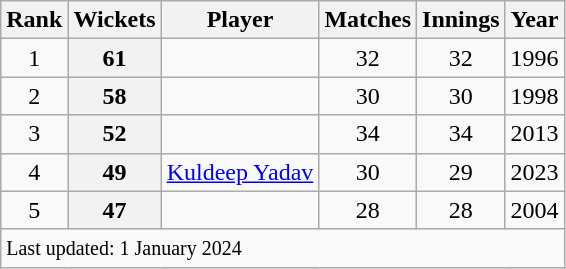<table class="wikitable sortable">
<tr>
<th scope=col>Rank</th>
<th scope=col>Wickets</th>
<th scope=col>Player</th>
<th scope=col>Matches</th>
<th scope=col>Innings</th>
<th scope=col>Year</th>
</tr>
<tr>
<td align=center>1</td>
<th scope=row style=text-align:center;>61</th>
<td></td>
<td align=center>32</td>
<td align=center>32</td>
<td>1996</td>
</tr>
<tr>
<td align=center>2</td>
<th scope=row style=text-align:center;>58</th>
<td></td>
<td align=center>30</td>
<td align=center>30</td>
<td>1998</td>
</tr>
<tr>
<td align=center>3</td>
<th scope=row style=text-align:center;>52</th>
<td></td>
<td align=center>34</td>
<td align=center>34</td>
<td>2013</td>
</tr>
<tr>
<td align=center>4</td>
<th scope=row style=text-align:center;>49</th>
<td><a href='#'>Kuldeep Yadav</a></td>
<td align=center>30</td>
<td align=center>29</td>
<td>2023</td>
</tr>
<tr>
<td align=center>5</td>
<th scope=row style=text-align:center;>47</th>
<td></td>
<td align=center>28</td>
<td align=center>28</td>
<td>2004</td>
</tr>
<tr class=sortbottom>
<td colspan=6><small>Last updated: 1 January 2024</small></td>
</tr>
</table>
